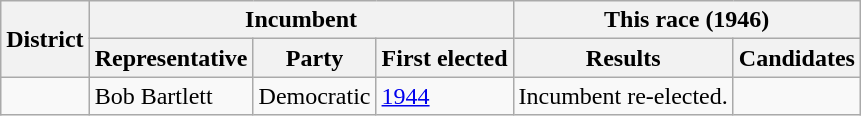<table class=wikitable>
<tr>
<th rowspan=2>District</th>
<th colspan=3>Incumbent</th>
<th colspan=2>This race (1946)</th>
</tr>
<tr>
<th>Representative</th>
<th>Party</th>
<th>First elected</th>
<th>Results</th>
<th>Candidates</th>
</tr>
<tr>
<td></td>
<td>Bob Bartlett</td>
<td>Democratic</td>
<td><a href='#'>1944</a></td>
<td>Incumbent re-elected.</td>
<td nowrap></td>
</tr>
</table>
